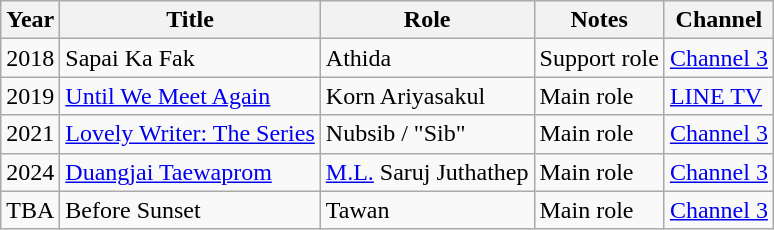<table class="wikitable">
<tr>
<th>Year</th>
<th>Title</th>
<th>Role</th>
<th>Notes</th>
<th>Channel</th>
</tr>
<tr>
<td>2018</td>
<td>Sapai Ka Fak</td>
<td>Athida</td>
<td>Support role</td>
<td><a href='#'>Channel 3</a></td>
</tr>
<tr>
<td>2019</td>
<td><a href='#'>Until We Meet Again</a></td>
<td>Korn Ariyasakul</td>
<td>Main role</td>
<td><a href='#'>LINE TV</a></td>
</tr>
<tr>
<td>2021</td>
<td><a href='#'>Lovely Writer: The Series</a></td>
<td>Nubsib / "Sib"</td>
<td>Main role</td>
<td><a href='#'>Channel 3</a></td>
</tr>
<tr>
<td>2024</td>
<td><a href='#'>Duangjai Taewaprom</a></td>
<td><a href='#'>M.L.</a> Saruj Juthathep</td>
<td>Main role</td>
<td><a href='#'>Channel 3</a></td>
</tr>
<tr>
<td>TBA</td>
<td>Before Sunset</td>
<td>Tawan</td>
<td>Main role</td>
<td><a href='#'>Channel 3</a></td>
</tr>
</table>
